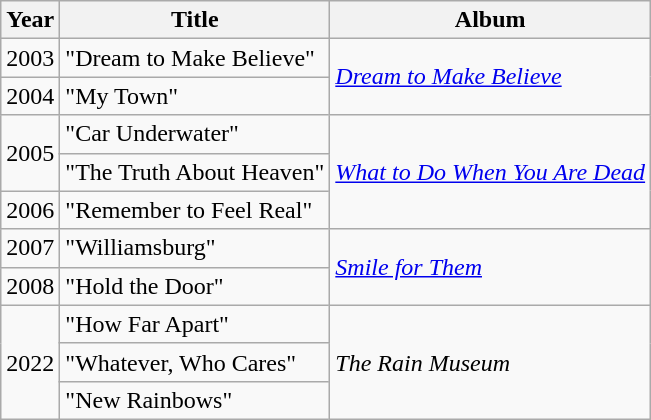<table class="wikitable">
<tr>
<th>Year</th>
<th>Title</th>
<th>Album</th>
</tr>
<tr>
<td>2003</td>
<td>"Dream to Make Believe"</td>
<td rowspan="2"><em><a href='#'>Dream to Make Believe</a></em></td>
</tr>
<tr>
<td>2004</td>
<td>"My Town"</td>
</tr>
<tr>
<td rowspan="2">2005</td>
<td>"Car Underwater"</td>
<td rowspan="3"><em><a href='#'>What to Do When You Are Dead</a></em></td>
</tr>
<tr>
<td>"The Truth About Heaven"</td>
</tr>
<tr>
<td>2006</td>
<td>"Remember to Feel Real"</td>
</tr>
<tr>
<td>2007</td>
<td>"Williamsburg"</td>
<td rowspan="2"><em><a href='#'>Smile for Them</a></em></td>
</tr>
<tr>
<td>2008</td>
<td>"Hold the Door"</td>
</tr>
<tr>
<td rowspan="3">2022</td>
<td>"How Far Apart"</td>
<td rowspan="3"><em>The Rain Museum</em></td>
</tr>
<tr>
<td>"Whatever, Who Cares"</td>
</tr>
<tr>
<td>"New Rainbows"</td>
</tr>
</table>
